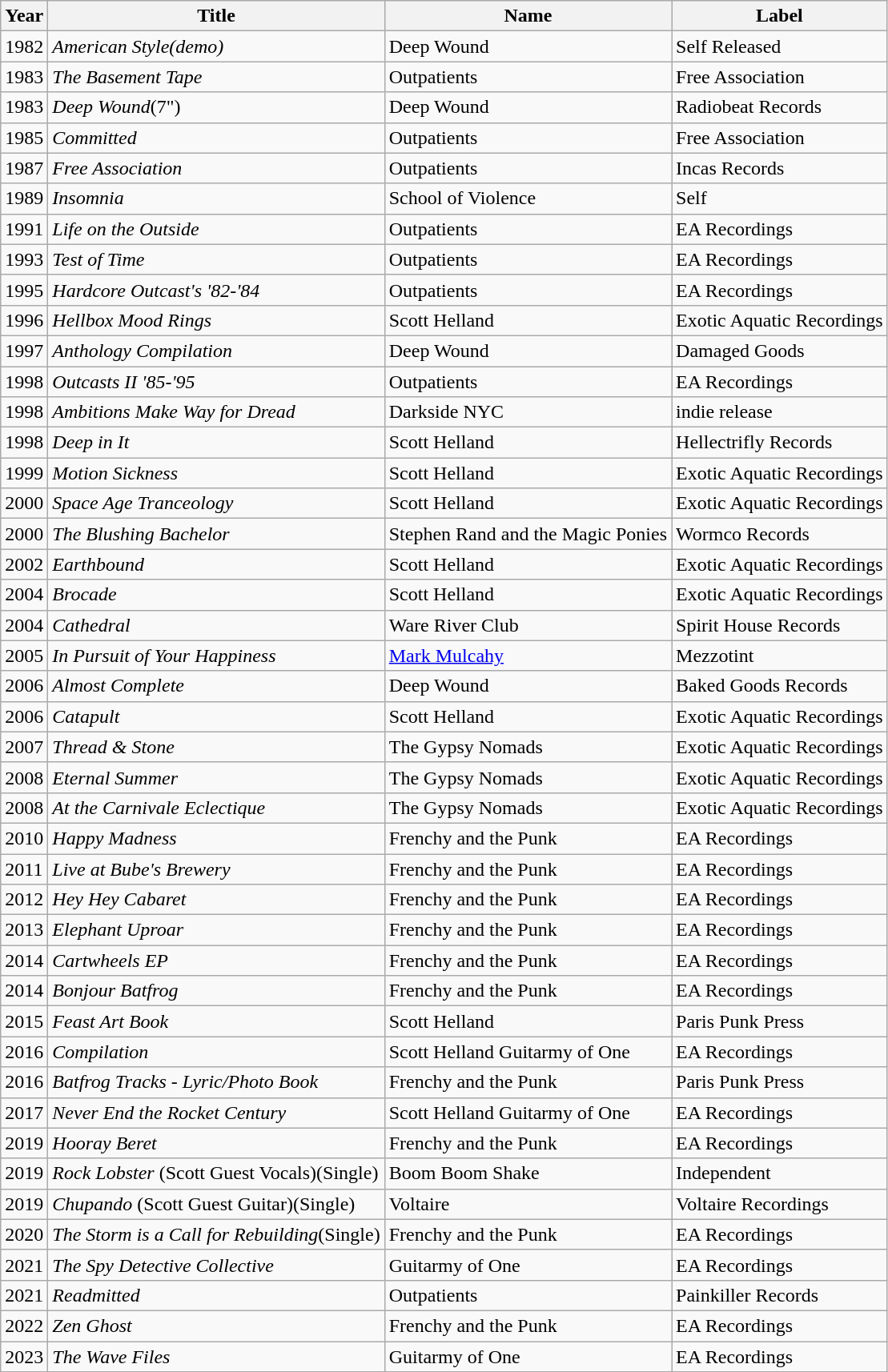<table class="wikitable">
<tr>
<th>Year</th>
<th>Title</th>
<th>Name</th>
<th>Label</th>
</tr>
<tr>
<td>1982</td>
<td><em>American Style(demo)</em></td>
<td>Deep Wound</td>
<td>Self Released</td>
</tr>
<tr>
<td>1983</td>
<td><em>The Basement Tape</em></td>
<td>Outpatients</td>
<td>Free Association</td>
</tr>
<tr>
<td>1983</td>
<td><em>Deep Wound</em>(7")</td>
<td>Deep Wound</td>
<td>Radiobeat Records</td>
</tr>
<tr>
<td>1985</td>
<td><em>Committed</em></td>
<td>Outpatients</td>
<td>Free Association</td>
</tr>
<tr>
<td>1987</td>
<td><em>Free Association</em></td>
<td>Outpatients</td>
<td>Incas Records</td>
</tr>
<tr>
<td>1989</td>
<td><em>Insomnia</em></td>
<td>School of Violence</td>
<td>Self</td>
</tr>
<tr>
<td>1991</td>
<td><em>Life on the Outside</em></td>
<td>Outpatients</td>
<td>EA Recordings</td>
</tr>
<tr>
<td>1993</td>
<td><em>Test of Time</em></td>
<td>Outpatients</td>
<td>EA Recordings</td>
</tr>
<tr>
<td>1995</td>
<td><em>Hardcore Outcast's '82-'84</em></td>
<td>Outpatients</td>
<td>EA Recordings</td>
</tr>
<tr>
<td>1996</td>
<td><em>Hellbox Mood Rings</em></td>
<td>Scott Helland</td>
<td>Exotic Aquatic Recordings</td>
</tr>
<tr>
<td>1997</td>
<td><em>Anthology Compilation</em></td>
<td>Deep Wound</td>
<td>Damaged Goods</td>
</tr>
<tr>
<td>1998</td>
<td><em>Outcasts II '85-'95</em></td>
<td>Outpatients</td>
<td>EA Recordings</td>
</tr>
<tr>
<td>1998</td>
<td><em>Ambitions Make Way for Dread</em></td>
<td>Darkside NYC</td>
<td>indie release</td>
</tr>
<tr>
<td>1998</td>
<td><em>Deep in It</em></td>
<td>Scott Helland</td>
<td>Hellectrifly Records</td>
</tr>
<tr>
<td>1999</td>
<td><em>Motion Sickness </em></td>
<td>Scott Helland</td>
<td>Exotic Aquatic Recordings</td>
</tr>
<tr>
<td>2000</td>
<td><em>Space Age Tranceology</em></td>
<td>Scott Helland</td>
<td>Exotic Aquatic Recordings</td>
</tr>
<tr>
<td>2000</td>
<td><em>The Blushing Bachelor</em></td>
<td>Stephen Rand and the Magic Ponies</td>
<td>Wormco Records</td>
</tr>
<tr>
<td>2002</td>
<td><em>Earthbound</em></td>
<td>Scott Helland</td>
<td>Exotic Aquatic Recordings</td>
</tr>
<tr>
<td>2004</td>
<td><em>Brocade</em></td>
<td>Scott Helland</td>
<td>Exotic Aquatic Recordings</td>
</tr>
<tr>
<td>2004</td>
<td><em>Cathedral</em></td>
<td>Ware River Club</td>
<td>Spirit House Records</td>
</tr>
<tr>
<td>2005</td>
<td><em>In Pursuit of Your Happiness</em></td>
<td><a href='#'>Mark Mulcahy</a></td>
<td>Mezzotint</td>
</tr>
<tr>
<td>2006</td>
<td><em>Almost Complete</em></td>
<td>Deep Wound</td>
<td>Baked Goods Records</td>
</tr>
<tr>
<td>2006</td>
<td><em>Catapult</em></td>
<td>Scott Helland</td>
<td>Exotic Aquatic Recordings</td>
</tr>
<tr>
<td>2007</td>
<td><em>Thread & Stone</em></td>
<td>The Gypsy Nomads</td>
<td>Exotic Aquatic Recordings</td>
</tr>
<tr>
<td>2008</td>
<td><em>Eternal Summer</em></td>
<td>The Gypsy Nomads</td>
<td>Exotic Aquatic Recordings</td>
</tr>
<tr>
<td>2008</td>
<td><em>At the Carnivale Eclectique</em></td>
<td>The Gypsy Nomads</td>
<td>Exotic Aquatic Recordings</td>
</tr>
<tr>
<td>2010</td>
<td><em>Happy Madness</em></td>
<td>Frenchy and the Punk</td>
<td>EA Recordings</td>
</tr>
<tr>
<td>2011</td>
<td><em>Live at Bube's Brewery</em></td>
<td>Frenchy and the Punk</td>
<td>EA Recordings</td>
</tr>
<tr>
<td>2012</td>
<td><em>Hey Hey Cabaret</em></td>
<td>Frenchy and the Punk</td>
<td>EA Recordings</td>
</tr>
<tr>
<td>2013</td>
<td><em>Elephant Uproar</em></td>
<td>Frenchy and the Punk</td>
<td>EA Recordings</td>
</tr>
<tr>
<td>2014</td>
<td><em>Cartwheels EP</em></td>
<td>Frenchy and the Punk</td>
<td>EA Recordings</td>
</tr>
<tr>
<td>2014</td>
<td><em>Bonjour Batfrog</em></td>
<td>Frenchy and the Punk</td>
<td>EA Recordings</td>
</tr>
<tr>
<td>2015</td>
<td><em>Feast Art Book</em> </td>
<td>Scott Helland</td>
<td>Paris Punk Press</td>
</tr>
<tr>
<td>2016</td>
<td><em>Compilation</em></td>
<td>Scott Helland Guitarmy of One</td>
<td>EA Recordings</td>
</tr>
<tr>
<td>2016</td>
<td><em>Batfrog Tracks - Lyric/Photo Book</em></td>
<td>Frenchy and the Punk</td>
<td>Paris Punk Press</td>
</tr>
<tr>
<td>2017</td>
<td><em>Never End the Rocket Century</em></td>
<td>Scott Helland Guitarmy of One</td>
<td>EA Recordings</td>
</tr>
<tr>
<td>2019</td>
<td><em>Hooray Beret</em></td>
<td>Frenchy and the Punk</td>
<td>EA Recordings</td>
</tr>
<tr>
<td>2019</td>
<td><em>Rock Lobster</em> (Scott Guest Vocals)(Single)</td>
<td>Boom Boom Shake</td>
<td>Independent</td>
</tr>
<tr>
<td>2019</td>
<td><em>Chupando</em> (Scott Guest Guitar)(Single)</td>
<td>Voltaire</td>
<td>Voltaire Recordings</td>
</tr>
<tr>
<td>2020</td>
<td><em>The Storm is a Call for Rebuilding</em>(Single)</td>
<td>Frenchy and the Punk</td>
<td>EA Recordings</td>
</tr>
<tr>
<td>2021</td>
<td><em>The Spy Detective Collective</em></td>
<td>Guitarmy of One</td>
<td>EA Recordings</td>
</tr>
<tr>
<td>2021</td>
<td><em>Readmitted</em></td>
<td>Outpatients</td>
<td>Painkiller Records</td>
</tr>
<tr>
<td>2022</td>
<td><em>Zen Ghost</em></td>
<td>Frenchy and the Punk</td>
<td>EA Recordings</td>
</tr>
<tr>
<td>2023</td>
<td><em>The Wave Files</em></td>
<td>Guitarmy of One</td>
<td>EA Recordings</td>
</tr>
<tr>
</tr>
</table>
